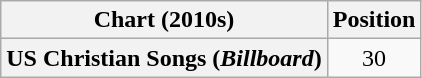<table class="wikitable plainrowheaders" style="text-align:center">
<tr>
<th scope="col">Chart (2010s)</th>
<th scope="col">Position</th>
</tr>
<tr>
<th scope="row">US Christian Songs (<em>Billboard</em>)</th>
<td>30</td>
</tr>
</table>
